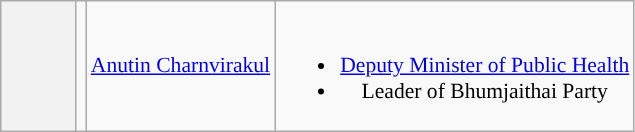<table class="wikitable" style="font-size:90%; text-align:center;">
<tr>
<th style="width:3em; font-size:; background:"></th>
<td></td>
<td><a href='#'>Anutin Charnvirakul</a></td>
<td><br><ul><li><a href='#'>Deputy Minister of Public Health</a> </li><li>Leader of Bhumjaithai Party</li></ul></td>
</tr>
</table>
